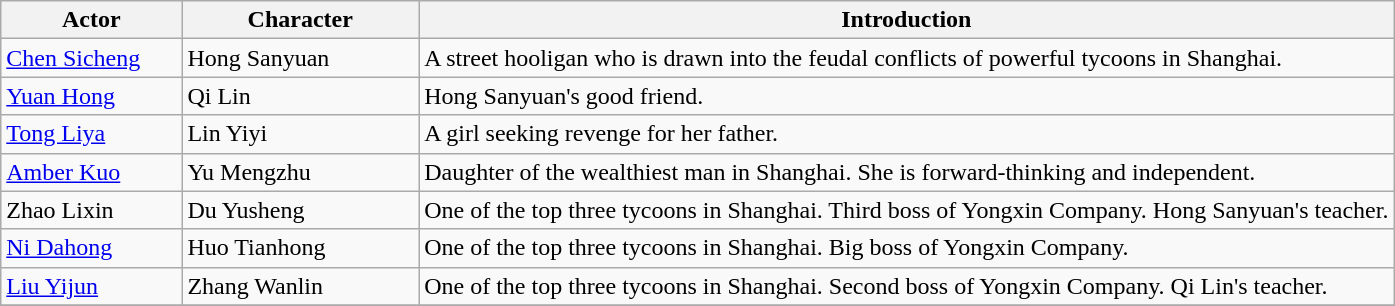<table class="wikitable">
<tr>
<th style="width:13%">Actor</th>
<th style="width:17%">Character</th>
<th>Introduction</th>
</tr>
<tr>
<td><a href='#'>Chen Sicheng</a></td>
<td>Hong Sanyuan</td>
<td>A street hooligan who is drawn into the feudal conflicts of powerful tycoons in Shanghai.</td>
</tr>
<tr>
<td><a href='#'>Yuan Hong</a></td>
<td>Qi Lin</td>
<td>Hong Sanyuan's good friend.</td>
</tr>
<tr>
<td><a href='#'>Tong Liya</a></td>
<td>Lin Yiyi</td>
<td>A girl seeking revenge for her father.</td>
</tr>
<tr>
<td><a href='#'>Amber Kuo</a></td>
<td>Yu Mengzhu</td>
<td>Daughter of the wealthiest man in Shanghai. She is forward-thinking and independent.</td>
</tr>
<tr>
<td>Zhao Lixin</td>
<td>Du Yusheng</td>
<td>One of the top three tycoons in Shanghai. Third boss of Yongxin Company. Hong Sanyuan's teacher.</td>
</tr>
<tr>
<td><a href='#'>Ni Dahong</a></td>
<td>Huo Tianhong</td>
<td>One of the top three tycoons in Shanghai. Big boss of Yongxin Company.</td>
</tr>
<tr>
<td><a href='#'>Liu Yijun</a></td>
<td>Zhang Wanlin</td>
<td>One of the top three tycoons in Shanghai. Second boss of Yongxin Company. Qi Lin's teacher.</td>
</tr>
<tr>
</tr>
</table>
